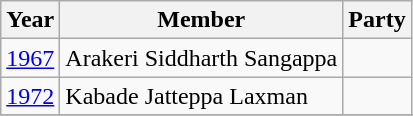<table class="wikitable sortable">
<tr>
<th>Year</th>
<th>Member</th>
<th colspan="2">Party</th>
</tr>
<tr>
<td><a href='#'>1967</a></td>
<td>Arakeri Siddharth Sangappa</td>
<td></td>
</tr>
<tr>
<td><a href='#'>1972</a></td>
<td>Kabade Jatteppa Laxman</td>
<td></td>
</tr>
<tr>
</tr>
</table>
